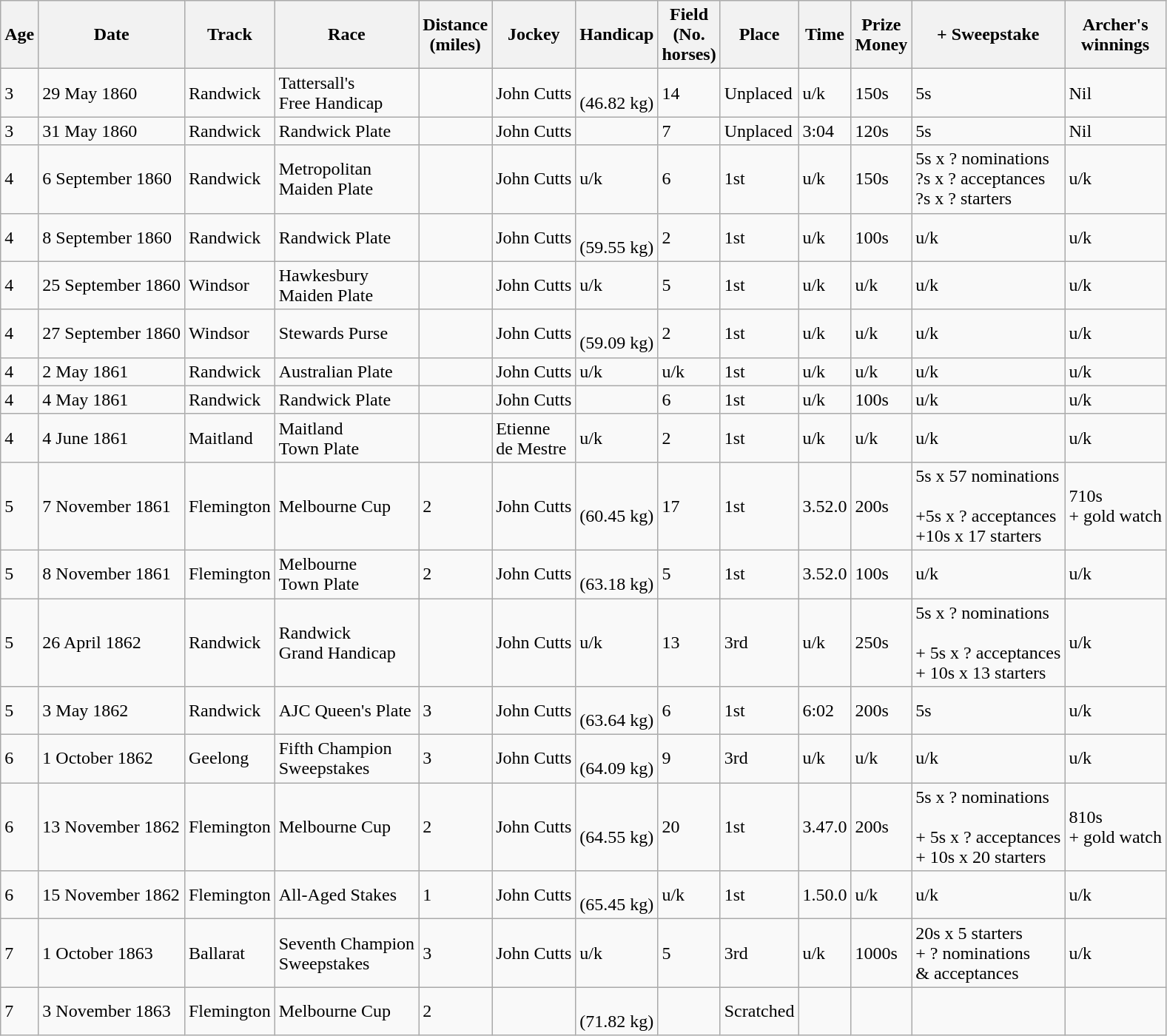<table class="wikitable" border="1">
<tr>
<th>Age</th>
<th>Date</th>
<th>Track</th>
<th>Race</th>
<th>Distance<br>(miles)</th>
<th>Jockey</th>
<th>Handicap</th>
<th>Field<br>(No.<br>horses)</th>
<th>Place</th>
<th>Time</th>
<th>Prize<br>Money</th>
<th>+ Sweepstake</th>
<th>Archer's<br>winnings</th>
</tr>
<tr>
<td>3</td>
<td>29 May 1860</td>
<td>Randwick</td>
<td>Tattersall's <br>Free Handicap</td>
<td></td>
<td>John Cutts</td>
<td> <br>(46.82 kg)</td>
<td>14</td>
<td>Unplaced</td>
<td>u/k</td>
<td>150s</td>
<td>5s</td>
<td>Nil</td>
</tr>
<tr>
<td>3</td>
<td>31 May 1860</td>
<td>Randwick</td>
<td>Randwick Plate</td>
<td></td>
<td>John Cutts</td>
<td></td>
<td>7</td>
<td>Unplaced</td>
<td>3:04</td>
<td>120s</td>
<td>5s</td>
<td>Nil</td>
</tr>
<tr>
<td>4</td>
<td>6 September 1860</td>
<td>Randwick</td>
<td>Metropolitan <br>Maiden Plate</td>
<td></td>
<td>John Cutts</td>
<td>u/k</td>
<td>6</td>
<td>1st</td>
<td>u/k</td>
<td>150s</td>
<td>5s x ? nominations<br>?s x ? acceptances<br>?s x ? starters</td>
<td>u/k</td>
</tr>
<tr>
<td>4</td>
<td>8 September 1860</td>
<td>Randwick</td>
<td>Randwick Plate</td>
<td></td>
<td>John Cutts</td>
<td> <br>(59.55 kg)</td>
<td>2</td>
<td>1st</td>
<td>u/k</td>
<td>100s</td>
<td>u/k</td>
<td>u/k</td>
</tr>
<tr>
<td>4</td>
<td>25 September 1860</td>
<td>Windsor</td>
<td>Hawkesbury <br>Maiden Plate</td>
<td></td>
<td>John Cutts</td>
<td>u/k</td>
<td>5</td>
<td>1st</td>
<td>u/k</td>
<td>u/k</td>
<td>u/k</td>
<td>u/k</td>
</tr>
<tr>
<td>4</td>
<td>27 September 1860</td>
<td>Windsor</td>
<td>Stewards Purse</td>
<td></td>
<td>John Cutts</td>
<td> <br>(59.09 kg)</td>
<td>2</td>
<td>1st</td>
<td>u/k</td>
<td>u/k</td>
<td>u/k</td>
<td>u/k</td>
</tr>
<tr>
<td>4</td>
<td>2 May 1861</td>
<td>Randwick</td>
<td>Australian Plate</td>
<td></td>
<td>John Cutts</td>
<td>u/k</td>
<td>u/k</td>
<td>1st</td>
<td>u/k</td>
<td>u/k</td>
<td>u/k</td>
<td>u/k</td>
</tr>
<tr>
<td>4</td>
<td>4 May 1861</td>
<td>Randwick</td>
<td>Randwick Plate</td>
<td></td>
<td>John Cutts</td>
<td></td>
<td>6</td>
<td>1st</td>
<td>u/k</td>
<td>100s</td>
<td>u/k</td>
<td>u/k</td>
</tr>
<tr>
<td>4</td>
<td>4 June 1861</td>
<td>Maitland</td>
<td>Maitland <br>Town Plate</td>
<td></td>
<td>Etienne <br>de Mestre</td>
<td>u/k</td>
<td>2</td>
<td>1st</td>
<td>u/k</td>
<td>u/k</td>
<td>u/k</td>
<td>u/k</td>
</tr>
<tr>
<td>5</td>
<td>7 November 1861</td>
<td>Flemington</td>
<td>Melbourne Cup</td>
<td>2</td>
<td>John Cutts</td>
<td> <br>(60.45 kg)</td>
<td>17</td>
<td>1st</td>
<td>3.52.0</td>
<td>200s</td>
<td>5s x 57 nominations<br><br>+5s x ? acceptances<br>
+10s x 17 starters</td>
<td>710s <br>+ gold watch</td>
</tr>
<tr>
<td>5</td>
<td>8 November 1861</td>
<td>Flemington</td>
<td>Melbourne <br>Town Plate</td>
<td>2</td>
<td>John Cutts</td>
<td> <br>(63.18 kg)</td>
<td>5</td>
<td>1st</td>
<td>3.52.0</td>
<td>100s</td>
<td>u/k</td>
<td>u/k</td>
</tr>
<tr>
<td>5</td>
<td>26 April 1862</td>
<td>Randwick</td>
<td>Randwick <br>Grand Handicap</td>
<td></td>
<td>John Cutts</td>
<td>u/k</td>
<td>13</td>
<td>3rd</td>
<td>u/k</td>
<td>250s</td>
<td>5s x ? nominations<br><br>+ 5s x ? acceptances<br>
+ 10s x 13 starters</td>
<td>u/k</td>
</tr>
<tr>
<td>5</td>
<td>3 May 1862</td>
<td>Randwick</td>
<td>AJC Queen's Plate</td>
<td>3</td>
<td>John Cutts</td>
<td> <br>(63.64 kg)</td>
<td>6</td>
<td>1st</td>
<td>6:02</td>
<td>200s</td>
<td>5s</td>
<td>u/k</td>
</tr>
<tr>
<td>6</td>
<td>1 October 1862</td>
<td>Geelong</td>
<td>Fifth Champion <br>Sweepstakes</td>
<td>3</td>
<td>John Cutts</td>
<td> <br>(64.09 kg)</td>
<td>9</td>
<td>3rd</td>
<td>u/k</td>
<td>u/k</td>
<td>u/k</td>
<td>u/k</td>
</tr>
<tr>
<td>6</td>
<td>13 November 1862</td>
<td>Flemington</td>
<td>Melbourne Cup</td>
<td>2</td>
<td>John Cutts</td>
<td><br>(64.55 kg)</td>
<td>20</td>
<td>1st</td>
<td>3.47.0</td>
<td>200s</td>
<td>5s x ? nominations<br><br>+ 5s x ? acceptances<br>
+ 10s x 20 starters</td>
<td>810s <br>+ gold watch</td>
</tr>
<tr>
<td>6</td>
<td>15 November 1862</td>
<td>Flemington</td>
<td>All-Aged Stakes</td>
<td>1</td>
<td>John Cutts</td>
<td><br>(65.45 kg)</td>
<td>u/k</td>
<td>1st</td>
<td>1.50.0</td>
<td>u/k</td>
<td>u/k</td>
<td>u/k</td>
</tr>
<tr>
<td>7</td>
<td>1 October 1863</td>
<td>Ballarat</td>
<td>Seventh Champion <br>Sweepstakes</td>
<td>3</td>
<td>John Cutts</td>
<td>u/k</td>
<td>5</td>
<td>3rd</td>
<td>u/k</td>
<td>1000s</td>
<td>20s x 5 starters<br>+ ? nominations<br>& acceptances</td>
<td>u/k</td>
</tr>
<tr>
<td>7</td>
<td>3 November 1863</td>
<td>Flemington</td>
<td>Melbourne Cup</td>
<td>2</td>
<td></td>
<td> <br>(71.82 kg)</td>
<td></td>
<td>Scratched</td>
<td></td>
<td></td>
<td></td>
</tr>
</table>
